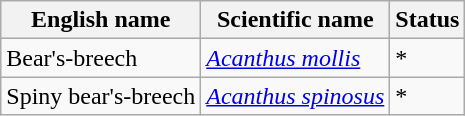<table class="wikitable" |>
<tr>
<th>English name</th>
<th>Scientific name</th>
<th>Status</th>
</tr>
<tr>
<td>Bear's-breech</td>
<td><em><a href='#'>Acanthus mollis</a></em></td>
<td>*</td>
</tr>
<tr>
<td>Spiny bear's-breech</td>
<td><em><a href='#'>Acanthus spinosus</a></em></td>
<td>*</td>
</tr>
</table>
